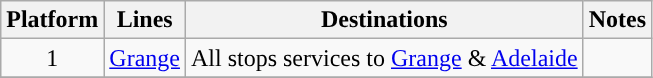<table class="wikitable" style="float: none; margin: 0.5em; ">
<tr>
<th>Platform</th>
<th>Lines</th>
<th>Destinations</th>
<th>Notes</th>
</tr>
<tr>
<td rowspan="1" style="text-align:center;">1</td>
<td style="background:#"><a href='#'><span>Grange</span></a></td>
<td>All stops services to <a href='#'>Grange</a> & <a href='#'>Adelaide</a></td>
<td></td>
</tr>
<tr>
</tr>
</table>
